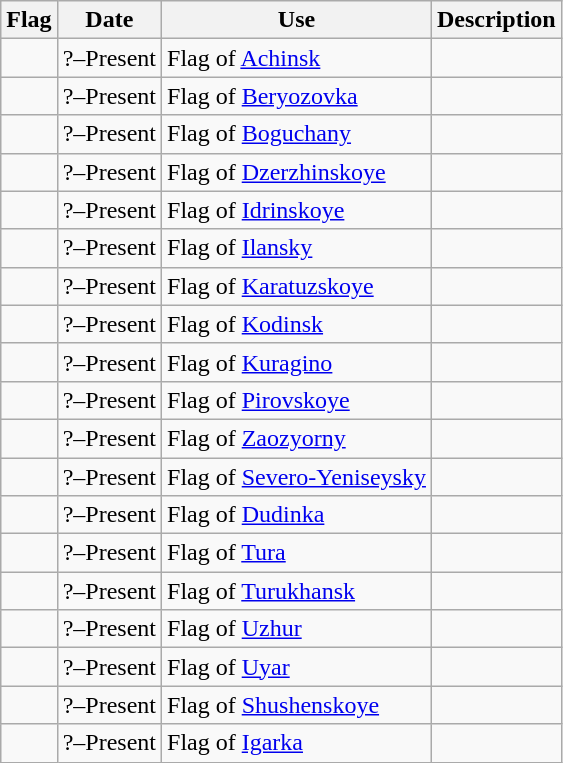<table class="wikitable">
<tr>
<th><strong>Flag</strong></th>
<th><strong>Date</strong></th>
<th><strong>Use</strong></th>
<th><strong>Description</strong></th>
</tr>
<tr>
<td></td>
<td>?–Present</td>
<td>Flag of <a href='#'>Achinsk</a></td>
<td></td>
</tr>
<tr>
<td></td>
<td>?–Present</td>
<td>Flag of <a href='#'>Beryozovka</a></td>
<td></td>
</tr>
<tr>
<td></td>
<td>?–Present</td>
<td>Flag of <a href='#'>Boguchany</a></td>
<td></td>
</tr>
<tr>
<td></td>
<td>?–Present</td>
<td>Flag of <a href='#'>Dzerzhinskoye</a></td>
<td></td>
</tr>
<tr>
<td></td>
<td>?–Present</td>
<td>Flag of <a href='#'>Idrinskoye</a></td>
<td></td>
</tr>
<tr>
<td></td>
<td>?–Present</td>
<td>Flag of <a href='#'>Ilansky</a></td>
<td></td>
</tr>
<tr>
<td></td>
<td>?–Present</td>
<td>Flag of <a href='#'>Karatuzskoye</a></td>
<td></td>
</tr>
<tr>
<td></td>
<td>?–Present</td>
<td>Flag of <a href='#'>Kodinsk</a></td>
<td></td>
</tr>
<tr>
<td></td>
<td>?–Present</td>
<td>Flag of <a href='#'>Kuragino</a></td>
<td></td>
</tr>
<tr>
<td></td>
<td>?–Present</td>
<td>Flag of <a href='#'>Pirovskoye</a></td>
<td></td>
</tr>
<tr>
<td></td>
<td>?–Present</td>
<td>Flag of <a href='#'>Zaozyorny</a></td>
<td></td>
</tr>
<tr>
<td></td>
<td>?–Present</td>
<td>Flag of <a href='#'>Severo-Yeniseysky</a></td>
<td></td>
</tr>
<tr>
<td></td>
<td>?–Present</td>
<td>Flag of <a href='#'>Dudinka</a></td>
<td></td>
</tr>
<tr>
<td></td>
<td>?–Present</td>
<td>Flag of <a href='#'>Tura</a></td>
<td></td>
</tr>
<tr>
<td></td>
<td>?–Present</td>
<td>Flag of <a href='#'>Turukhansk</a></td>
<td></td>
</tr>
<tr>
<td></td>
<td>?–Present</td>
<td>Flag of <a href='#'>Uzhur</a></td>
<td></td>
</tr>
<tr>
<td></td>
<td>?–Present</td>
<td>Flag of <a href='#'>Uyar</a></td>
<td></td>
</tr>
<tr>
<td></td>
<td>?–Present</td>
<td>Flag of <a href='#'>Shushenskoye</a></td>
<td></td>
</tr>
<tr>
<td></td>
<td>?–Present</td>
<td>Flag of <a href='#'>Igarka</a></td>
<td></td>
</tr>
</table>
